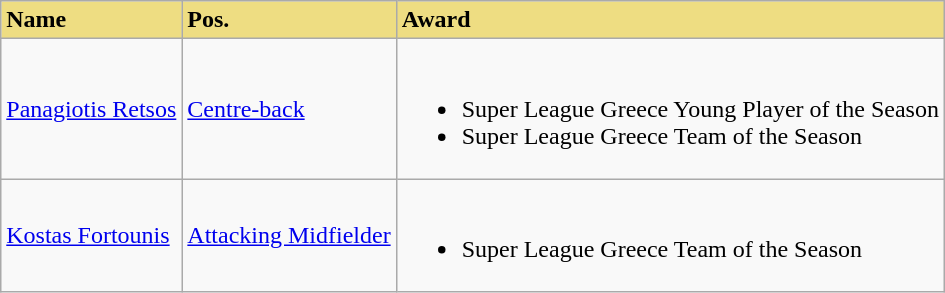<table class="wikitable">
<tr>
<td style="background-color: #eedd82" !><strong>Name</strong></td>
<td style="background-color: #eedd82" !><strong>Pos.</strong></td>
<td style="background-color: #eedd82" !><strong>Award</strong></td>
</tr>
<tr>
<td> <a href='#'>Panagiotis Retsos</a></td>
<td><a href='#'>Centre-back</a></td>
<td><br><ul><li>Super League Greece Young Player of the Season</li><li>Super League Greece Team of the Season</li></ul></td>
</tr>
<tr>
<td> <a href='#'>Kostas Fortounis</a></td>
<td><a href='#'>Attacking Midfielder</a></td>
<td><br><ul><li>Super League Greece Team of the Season</li></ul></td>
</tr>
</table>
